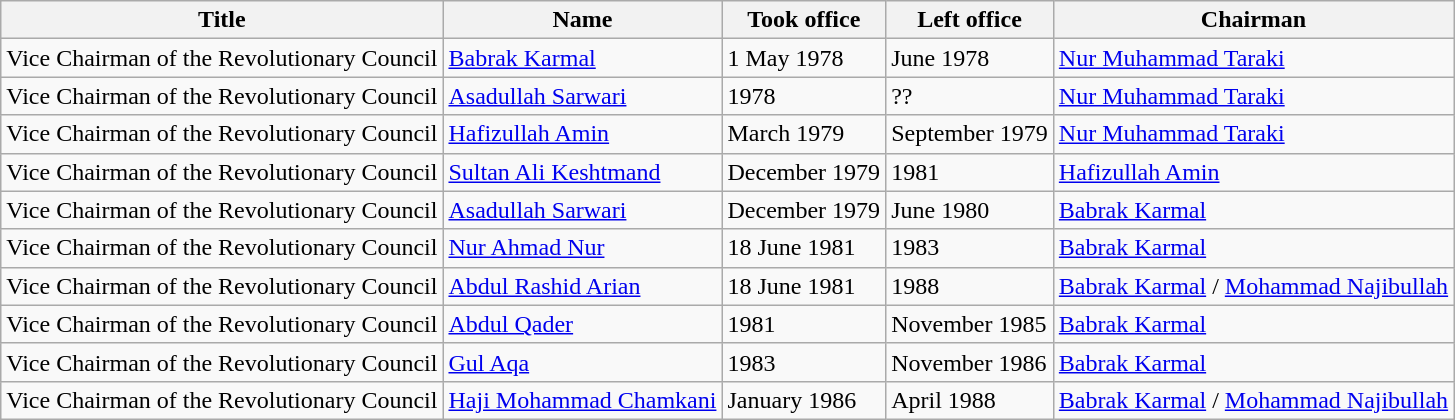<table class="wikitable">
<tr>
<th>Title</th>
<th>Name</th>
<th>Took office</th>
<th>Left office</th>
<th>Chairman</th>
</tr>
<tr>
<td>Vice Chairman of the Revolutionary Council</td>
<td><a href='#'>Babrak Karmal</a></td>
<td>1 May 1978</td>
<td>June 1978</td>
<td><a href='#'>Nur Muhammad Taraki</a></td>
</tr>
<tr>
<td>Vice Chairman of the Revolutionary Council</td>
<td><a href='#'>Asadullah Sarwari</a></td>
<td>1978</td>
<td>??</td>
<td><a href='#'>Nur Muhammad Taraki</a></td>
</tr>
<tr>
<td>Vice Chairman of the Revolutionary Council</td>
<td><a href='#'>Hafizullah Amin</a></td>
<td>March 1979</td>
<td>September 1979</td>
<td><a href='#'>Nur Muhammad Taraki</a></td>
</tr>
<tr>
<td>Vice Chairman of the Revolutionary Council</td>
<td><a href='#'>Sultan Ali Keshtmand</a></td>
<td>December 1979</td>
<td>1981</td>
<td><a href='#'>Hafizullah Amin</a></td>
</tr>
<tr>
<td>Vice Chairman of the Revolutionary Council</td>
<td><a href='#'>Asadullah Sarwari</a></td>
<td>December 1979</td>
<td>June 1980</td>
<td><a href='#'>Babrak Karmal</a></td>
</tr>
<tr>
<td>Vice Chairman of the Revolutionary Council</td>
<td><a href='#'>Nur Ahmad Nur</a></td>
<td>18 June 1981</td>
<td>1983</td>
<td><a href='#'>Babrak Karmal</a></td>
</tr>
<tr>
<td>Vice Chairman of the Revolutionary Council</td>
<td><a href='#'>Abdul Rashid Arian</a></td>
<td>18 June 1981</td>
<td>1988</td>
<td><a href='#'>Babrak Karmal</a> / <a href='#'>Mohammad Najibullah</a></td>
</tr>
<tr>
<td>Vice Chairman of the Revolutionary Council</td>
<td><a href='#'>Abdul Qader</a></td>
<td>1981</td>
<td>November 1985</td>
<td><a href='#'>Babrak Karmal</a></td>
</tr>
<tr>
<td>Vice Chairman of the Revolutionary Council</td>
<td><a href='#'>Gul Aqa</a></td>
<td>1983</td>
<td>November 1986</td>
<td><a href='#'>Babrak Karmal</a></td>
</tr>
<tr>
<td>Vice Chairman of the Revolutionary Council</td>
<td><a href='#'>Haji Mohammad Chamkani</a></td>
<td>January 1986</td>
<td>April 1988</td>
<td><a href='#'>Babrak Karmal</a> / <a href='#'>Mohammad Najibullah</a></td>
</tr>
</table>
